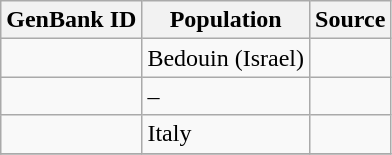<table class="wikitable sortable">
<tr>
<th scope="col">GenBank ID</th>
<th scope="col">Population</th>
<th scope="col">Source</th>
</tr>
<tr>
<td></td>
<td>Bedouin (Israel)</td>
<td></td>
</tr>
<tr>
<td></td>
<td>–</td>
<td></td>
</tr>
<tr>
<td></td>
<td>Italy</td>
<td></td>
</tr>
<tr>
</tr>
</table>
